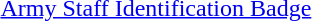<table>
<tr>
<td>  <a href='#'>Army Staff Identification Badge</a></td>
</tr>
</table>
